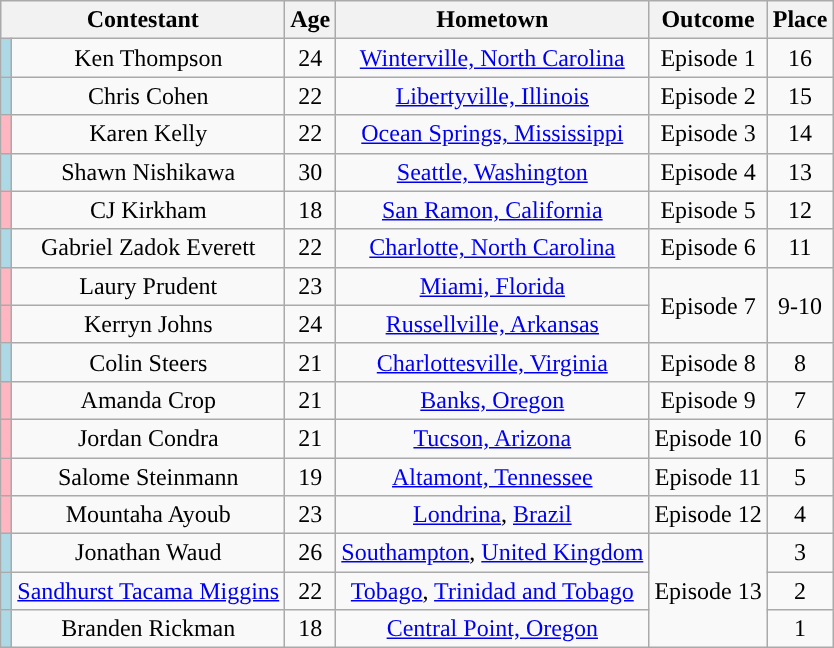<table class="wikitable sortable" style="text-align:center;">
<tr>
<th colspan=2>Contestant</th>
<th>Age</th>
<th>Hometown</th>
<th>Outcome</th>
<th>Place</th>
</tr>
<tr>
<td style="background:lightblue;"></td>
<td>Ken Thompson</td>
<td>24</td>
<td><a href='#'>Winterville, North Carolina</a></td>
<td>Episode 1</td>
<td>16</td>
</tr>
<tr>
<td style="background:lightblue;"></td>
<td>Chris Cohen</td>
<td>22</td>
<td><a href='#'>Libertyville, Illinois</a></td>
<td>Episode 2</td>
<td>15</td>
</tr>
<tr>
<td style="background:lightpink"></td>
<td>Karen Kelly</td>
<td>22</td>
<td><a href='#'>Ocean Springs, Mississippi</a></td>
<td>Episode 3</td>
<td>14</td>
</tr>
<tr>
<td style="background:lightblue;"></td>
<td>Shawn Nishikawa</td>
<td>30</td>
<td><a href='#'>Seattle, Washington</a></td>
<td>Episode 4</td>
<td>13</td>
</tr>
<tr>
<td style="background:lightpink"></td>
<td>CJ Kirkham</td>
<td>18</td>
<td><a href='#'>San Ramon, California</a></td>
<td>Episode 5</td>
<td>12</td>
</tr>
<tr>
<td style="background:lightblue;"></td>
<td>Gabriel Zadok Everett</td>
<td>22</td>
<td><a href='#'>Charlotte, North Carolina</a></td>
<td>Episode 6</td>
<td>11</td>
</tr>
<tr>
<td style="background:lightpink;"></td>
<td>Laury Prudent</td>
<td>23</td>
<td><a href='#'>Miami, Florida</a></td>
<td rowspan="2">Episode 7</td>
<td rowspan="2">9-10</td>
</tr>
<tr>
<td style="background:lightpink"></td>
<td>Kerryn Johns</td>
<td>24</td>
<td><a href='#'>Russellville, Arkansas</a></td>
</tr>
<tr>
<td style="background:lightblue;"></td>
<td>Colin Steers</td>
<td>21</td>
<td><a href='#'>Charlottesville, Virginia</a></td>
<td>Episode 8</td>
<td>8</td>
</tr>
<tr>
<td style="background:lightpink"></td>
<td>Amanda Crop</td>
<td>21</td>
<td><a href='#'>Banks, Oregon</a></td>
<td>Episode 9</td>
<td>7</td>
</tr>
<tr>
<td style="background:lightpink"></td>
<td>Jordan Condra</td>
<td>21</td>
<td><a href='#'>Tucson, Arizona</a></td>
<td>Episode 10</td>
<td>6</td>
</tr>
<tr>
<td style="background:lightpink"></td>
<td>Salome Steinmann</td>
<td>19</td>
<td><a href='#'>Altamont, Tennessee</a></td>
<td>Episode 11</td>
<td>5</td>
</tr>
<tr>
<td style="background:lightpink"></td>
<td>Mountaha Ayoub</td>
<td>23</td>
<td><a href='#'>Londrina</a>, <a href='#'>Brazil</a></td>
<td>Episode 12</td>
<td>4</td>
</tr>
<tr>
<td style="background:lightblue;"></td>
<td>Jonathan Waud</td>
<td>26</td>
<td><a href='#'>Southampton</a>, <a href='#'>United Kingdom</a></td>
<td rowspan="3">Episode 13</td>
<td>3</td>
</tr>
<tr>
<td style="background:lightblue;"></td>
<td><a href='#'>Sandhurst Tacama Miggins</a></td>
<td>22</td>
<td><a href='#'>Tobago</a>, <a href='#'>Trinidad and Tobago</a></td>
<td>2</td>
</tr>
<tr>
<td style="background:lightblue;"></td>
<td>Branden Rickman</td>
<td>18</td>
<td><a href='#'>Central Point, Oregon</a></td>
<td>1</td>
</tr>
</table>
